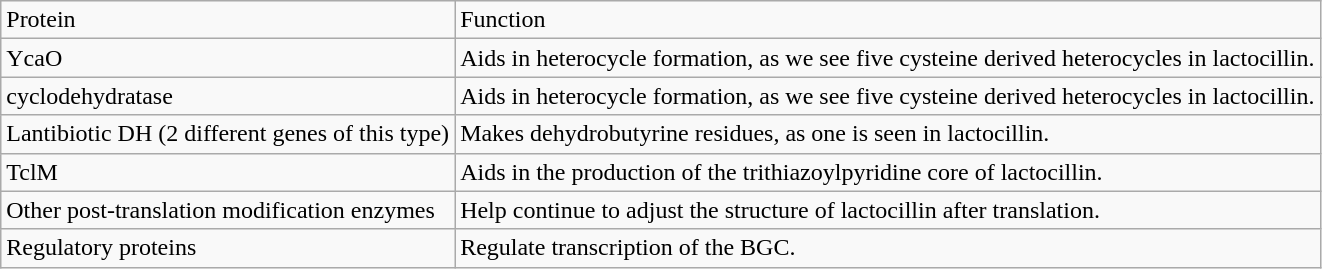<table class="wikitable">
<tr>
<td>Protein</td>
<td>Function</td>
</tr>
<tr>
<td>YcaO</td>
<td>Aids in heterocycle formation, as we see five cysteine derived heterocycles in lactocillin.</td>
</tr>
<tr>
<td>cyclodehydratase</td>
<td>Aids in heterocycle formation, as we see five cysteine derived heterocycles in lactocillin.</td>
</tr>
<tr>
<td>Lantibiotic DH (2 different genes of this type)</td>
<td>Makes dehydrobutyrine residues, as one is seen in lactocillin.</td>
</tr>
<tr>
<td>TclM</td>
<td>Aids in the production of the trithiazoylpyridine core of lactocillin.</td>
</tr>
<tr>
<td>Other post-translation modification enzymes</td>
<td>Help continue to adjust the structure of lactocillin after translation.</td>
</tr>
<tr>
<td>Regulatory proteins</td>
<td>Regulate transcription of the BGC.</td>
</tr>
</table>
